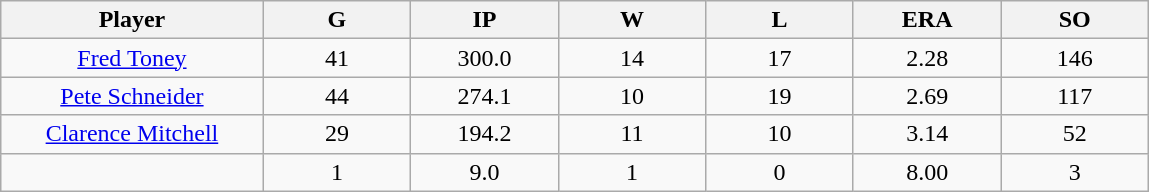<table class="wikitable sortable">
<tr>
<th bgcolor="#DDDDFF" width="16%">Player</th>
<th bgcolor="#DDDDFF" width="9%">G</th>
<th bgcolor="#DDDDFF" width="9%">IP</th>
<th bgcolor="#DDDDFF" width="9%">W</th>
<th bgcolor="#DDDDFF" width="9%">L</th>
<th bgcolor="#DDDDFF" width="9%">ERA</th>
<th bgcolor="#DDDDFF" width="9%">SO</th>
</tr>
<tr align="center">
<td><a href='#'>Fred Toney</a></td>
<td>41</td>
<td>300.0</td>
<td>14</td>
<td>17</td>
<td>2.28</td>
<td>146</td>
</tr>
<tr align=center>
<td><a href='#'>Pete Schneider</a></td>
<td>44</td>
<td>274.1</td>
<td>10</td>
<td>19</td>
<td>2.69</td>
<td>117</td>
</tr>
<tr align=center>
<td><a href='#'>Clarence Mitchell</a></td>
<td>29</td>
<td>194.2</td>
<td>11</td>
<td>10</td>
<td>3.14</td>
<td>52</td>
</tr>
<tr align=center>
<td></td>
<td>1</td>
<td>9.0</td>
<td>1</td>
<td>0</td>
<td>8.00</td>
<td>3</td>
</tr>
</table>
